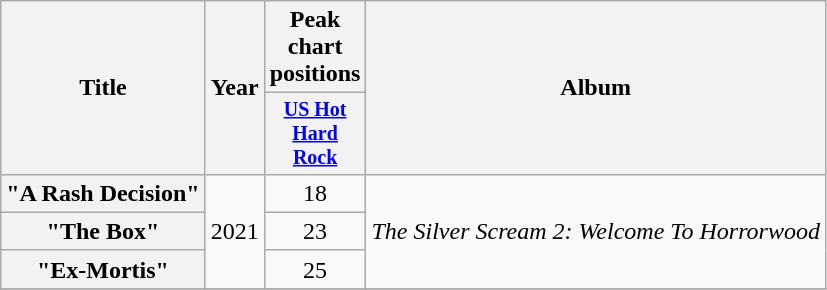<table class="wikitable plainrowheaders" style="text-align:center;">
<tr>
<th scope="col" rowspan="2">Title</th>
<th scope="col" rowspan="2">Year</th>
<th scope="col">Peak chart positions</th>
<th scope="col" rowspan="2">Album</th>
</tr>
<tr style="font-size:smaller">
<th style="width:30px;"><a href='#'>US Hot Hard Rock</a></th>
</tr>
<tr>
<th scope="row">"A Rash Decision"</th>
<td rowspan="3">2021</td>
<td>18</td>
<td rowspan="3"><em>The Silver Scream 2: Welcome To Horrorwood</em></td>
</tr>
<tr>
<th scope="row">"The Box"<br></th>
<td>23</td>
</tr>
<tr>
<th scope="row">"Ex-Mortis"</th>
<td>25</td>
</tr>
<tr>
</tr>
</table>
